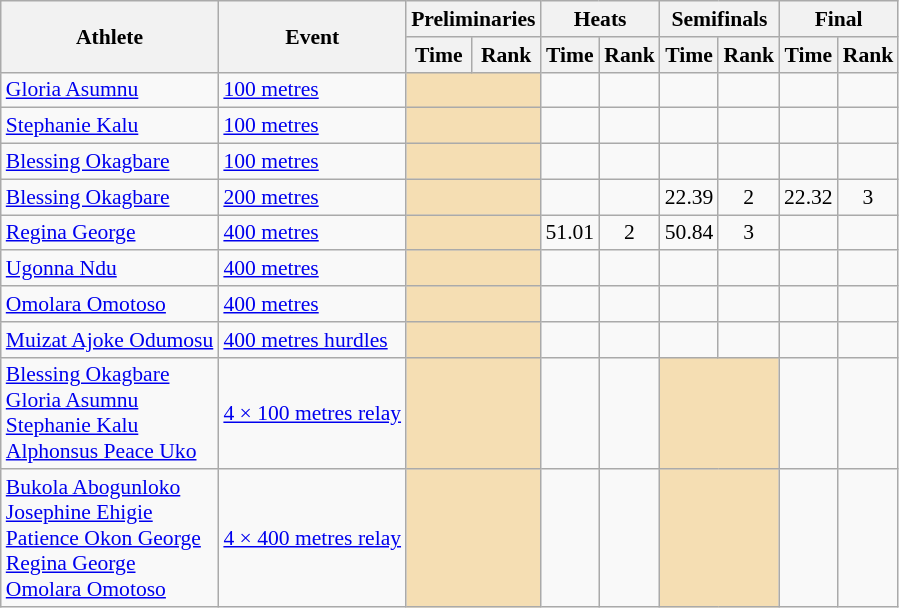<table class=wikitable style="font-size:90%;">
<tr>
<th rowspan="2">Athlete</th>
<th rowspan="2">Event</th>
<th colspan="2">Preliminaries</th>
<th colspan="2">Heats</th>
<th colspan="2">Semifinals</th>
<th colspan="2">Final</th>
</tr>
<tr>
<th>Time</th>
<th>Rank</th>
<th>Time</th>
<th>Rank</th>
<th>Time</th>
<th>Rank</th>
<th>Time</th>
<th>Rank</th>
</tr>
<tr style="border-top: single;">
<td><a href='#'>Gloria Asumnu</a></td>
<td><a href='#'>100 metres</a></td>
<td colspan= 2 bgcolor="wheat"></td>
<td align=center></td>
<td align=center></td>
<td align=center></td>
<td align=center></td>
<td align=center></td>
<td align=center></td>
</tr>
<tr style="border-top: single;">
<td><a href='#'>Stephanie Kalu</a></td>
<td><a href='#'>100 metres</a></td>
<td colspan= 2 bgcolor="wheat"></td>
<td align=center></td>
<td align=center></td>
<td align=center></td>
<td align=center></td>
<td align=center></td>
<td align=center></td>
</tr>
<tr style="border-top: single;">
<td><a href='#'>Blessing Okagbare</a></td>
<td><a href='#'>100 metres</a></td>
<td colspan= 2 bgcolor="wheat"></td>
<td align=center></td>
<td align=center></td>
<td align=center></td>
<td align=center></td>
<td align=center></td>
<td align=center></td>
</tr>
<tr style="border-top: single;">
<td><a href='#'>Blessing Okagbare</a></td>
<td><a href='#'>200 metres</a></td>
<td colspan= 2 bgcolor="wheat"></td>
<td align=center></td>
<td align=center></td>
<td align=center>22.39</td>
<td align=center>2</td>
<td align=center>22.32</td>
<td align=center>3</td>
</tr>
<tr style="border-top: single;">
<td><a href='#'>Regina George</a></td>
<td><a href='#'>400 metres</a></td>
<td colspan= 2 bgcolor="wheat"></td>
<td align=center>51.01</td>
<td align=center>2</td>
<td align=center>50.84</td>
<td align=center>3</td>
<td align=center></td>
<td align=center></td>
</tr>
<tr style="border-top: single;">
<td><a href='#'>Ugonna Ndu</a></td>
<td><a href='#'>400 metres</a></td>
<td colspan= 2 bgcolor="wheat"></td>
<td align=center></td>
<td align=center></td>
<td align=center></td>
<td align=center></td>
<td align=center></td>
<td align=center></td>
</tr>
<tr style="border-top: single;">
<td><a href='#'>Omolara Omotoso</a></td>
<td><a href='#'>400 metres</a></td>
<td colspan= 2 bgcolor="wheat"></td>
<td align=center></td>
<td align=center></td>
<td align=center></td>
<td align=center></td>
<td align=center></td>
<td align=center></td>
</tr>
<tr style="border-top: single;">
<td><a href='#'>Muizat Ajoke Odumosu</a></td>
<td><a href='#'>400 metres hurdles</a></td>
<td colspan= 2 bgcolor="wheat"></td>
<td align=center></td>
<td align=center></td>
<td align=center></td>
<td align=center></td>
<td align=center></td>
</tr>
<tr style="border-top: single;">
<td><a href='#'>Blessing Okagbare</a><br><a href='#'>Gloria Asumnu</a><br><a href='#'>Stephanie Kalu</a><br><a href='#'>Alphonsus Peace Uko</a></td>
<td><a href='#'>4 × 100 metres relay</a></td>
<td colspan= 2 bgcolor="wheat"></td>
<td align=center></td>
<td align=center></td>
<td colspan= 2 bgcolor="wheat"></td>
<td align=center></td>
<td align=center></td>
</tr>
<tr style="border-top: single;">
<td><a href='#'>Bukola Abogunloko</a><br><a href='#'>Josephine Ehigie</a><br><a href='#'>Patience Okon George</a><br><a href='#'>Regina George</a><br><a href='#'>Omolara Omotoso</a></td>
<td><a href='#'>4 × 400 metres relay</a></td>
<td colspan= 2 bgcolor="wheat"></td>
<td align=center></td>
<td align=center></td>
<td colspan= 2 bgcolor="wheat"></td>
<td align=center></td>
<td align=center></td>
</tr>
</table>
